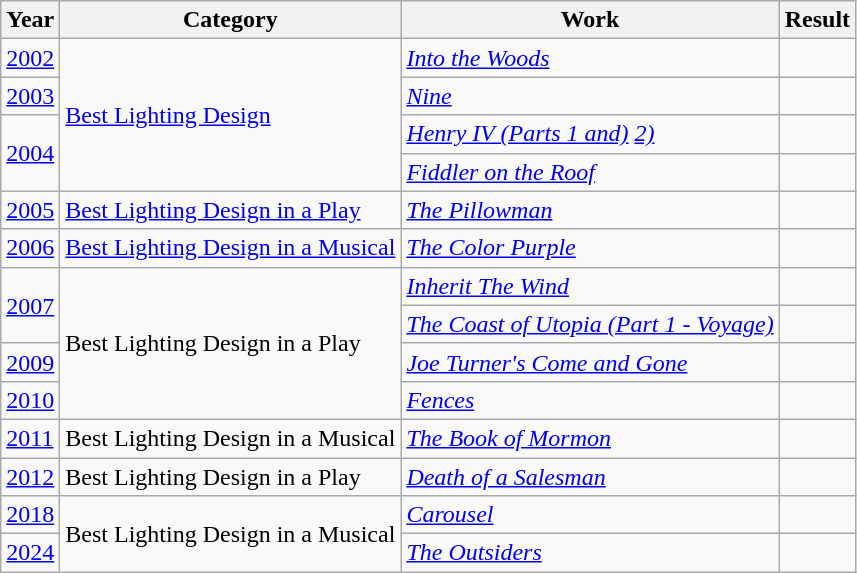<table class="wikitable sortable">
<tr>
<th>Year</th>
<th>Category</th>
<th>Work</th>
<th>Result</th>
</tr>
<tr>
<td><a href='#'>2002</a></td>
<td rowspan="4"><a href='#'>Best Lighting Design</a></td>
<td><em><a href='#'>Into the Woods</a></em></td>
<td></td>
</tr>
<tr>
<td><a href='#'>2003</a></td>
<td><em><a href='#'>Nine</a></em></td>
<td></td>
</tr>
<tr>
<td rowspan="2"><a href='#'>2004</a></td>
<td><em><a href='#'>Henry IV (Parts 1 and)</a> <a href='#'>2)</a></em></td>
<td></td>
</tr>
<tr>
<td><em><a href='#'>Fiddler on the Roof</a></em></td>
<td></td>
</tr>
<tr>
<td><a href='#'>2005</a></td>
<td><a href='#'>Best Lighting Design in a Play</a></td>
<td><em><a href='#'>The Pillowman</a></em></td>
<td></td>
</tr>
<tr>
<td><a href='#'>2006</a></td>
<td><a href='#'>Best Lighting Design in a Musical</a></td>
<td><em><a href='#'>The Color Purple</a></em></td>
<td></td>
</tr>
<tr>
<td rowspan="2"><a href='#'>2007</a></td>
<td rowspan="4">Best Lighting Design in a Play</td>
<td><em><a href='#'>Inherit The Wind</a></em></td>
<td></td>
</tr>
<tr>
<td><em><a href='#'>The Coast of Utopia (Part 1 - Voyage)</a></em></td>
<td></td>
</tr>
<tr>
<td><a href='#'>2009</a></td>
<td><em><a href='#'>Joe Turner's Come and Gone</a></em></td>
<td></td>
</tr>
<tr>
<td><a href='#'>2010</a></td>
<td><em><a href='#'>Fences</a></em></td>
<td></td>
</tr>
<tr>
<td><a href='#'>2011</a></td>
<td>Best Lighting Design in a Musical</td>
<td><em><a href='#'>The Book of Mormon</a></em></td>
<td></td>
</tr>
<tr>
<td><a href='#'>2012</a></td>
<td>Best Lighting Design in a Play</td>
<td><em><a href='#'>Death of a Salesman</a></em></td>
<td></td>
</tr>
<tr>
<td><a href='#'>2018</a></td>
<td rowspan="2">Best Lighting Design in a Musical</td>
<td><em><a href='#'>Carousel</a></em></td>
<td></td>
</tr>
<tr>
<td><a href='#'>2024</a></td>
<td><em><a href='#'>The Outsiders</a></em></td>
<td></td>
</tr>
</table>
